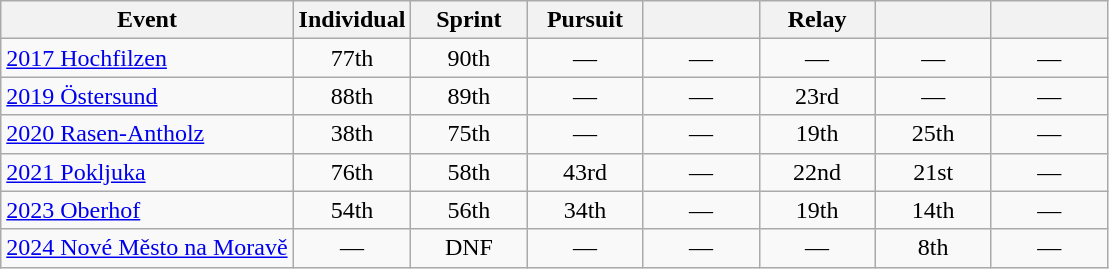<table class="wikitable" style="text-align: center;">
<tr ">
<th>Event</th>
<th style="width:70px;">Individual</th>
<th style="width:70px;">Sprint</th>
<th style="width:70px;">Pursuit</th>
<th style="width:70px;"></th>
<th style="width:70px;">Relay</th>
<th style="width:70px;"></th>
<th style="width:70px;"></th>
</tr>
<tr>
<td align=left> <a href='#'>2017 Hochfilzen</a></td>
<td>77th</td>
<td>90th</td>
<td>—</td>
<td>—</td>
<td>—</td>
<td>—</td>
<td>—</td>
</tr>
<tr>
<td align=left> <a href='#'>2019 Östersund</a></td>
<td>88th</td>
<td>89th</td>
<td>—</td>
<td>—</td>
<td>23rd</td>
<td>—</td>
<td>—</td>
</tr>
<tr>
<td align=left> <a href='#'>2020 Rasen-Antholz</a></td>
<td>38th</td>
<td>75th</td>
<td>—</td>
<td>—</td>
<td>19th</td>
<td>25th</td>
<td>—</td>
</tr>
<tr>
<td align="left"> <a href='#'>2021 Pokljuka</a></td>
<td>76th</td>
<td>58th</td>
<td>43rd</td>
<td>—</td>
<td>22nd</td>
<td>21st</td>
<td>—</td>
</tr>
<tr>
<td align=left> <a href='#'>2023 Oberhof</a></td>
<td>54th</td>
<td>56th</td>
<td>34th</td>
<td>—</td>
<td>19th</td>
<td>14th</td>
<td>—</td>
</tr>
<tr>
<td align=left> <a href='#'>2024 Nové Město na Moravě</a></td>
<td>—</td>
<td>DNF</td>
<td>—</td>
<td>—</td>
<td>—</td>
<td>8th</td>
<td>—</td>
</tr>
</table>
